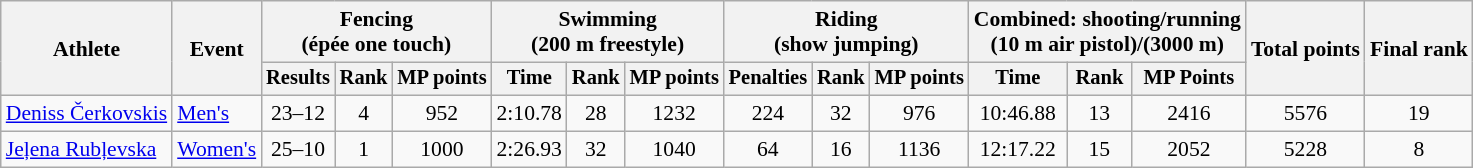<table class="wikitable" style="font-size:90%">
<tr>
<th rowspan="2">Athlete</th>
<th rowspan="2">Event</th>
<th colspan=3>Fencing<br><span>(épée one touch)</span></th>
<th colspan=3>Swimming<br><span>(200 m freestyle)</span></th>
<th colspan=3>Riding<br><span>(show jumping)</span></th>
<th colspan=3>Combined: shooting/running<br><span>(10 m air pistol)/(3000 m)</span></th>
<th rowspan=2>Total points</th>
<th rowspan=2>Final rank</th>
</tr>
<tr style="font-size:95%">
<th>Results</th>
<th>Rank</th>
<th>MP points</th>
<th>Time</th>
<th>Rank</th>
<th>MP points</th>
<th>Penalties</th>
<th>Rank</th>
<th>MP points</th>
<th>Time</th>
<th>Rank</th>
<th>MP Points</th>
</tr>
<tr align=center>
<td align=left><a href='#'>Deniss Čerkovskis</a></td>
<td align=left><a href='#'>Men's</a></td>
<td>23–12</td>
<td>4</td>
<td>952</td>
<td>2:10.78</td>
<td>28</td>
<td>1232</td>
<td>224</td>
<td>32</td>
<td>976</td>
<td>10:46.88</td>
<td>13</td>
<td>2416</td>
<td>5576</td>
<td>19</td>
</tr>
<tr align=center>
<td align=left><a href='#'>Jeļena Rubļevska</a></td>
<td align=left><a href='#'>Women's</a></td>
<td>25–10</td>
<td>1</td>
<td>1000</td>
<td>2:26.93</td>
<td>32</td>
<td>1040</td>
<td>64</td>
<td>16</td>
<td>1136</td>
<td>12:17.22</td>
<td>15</td>
<td>2052</td>
<td>5228</td>
<td>8</td>
</tr>
</table>
